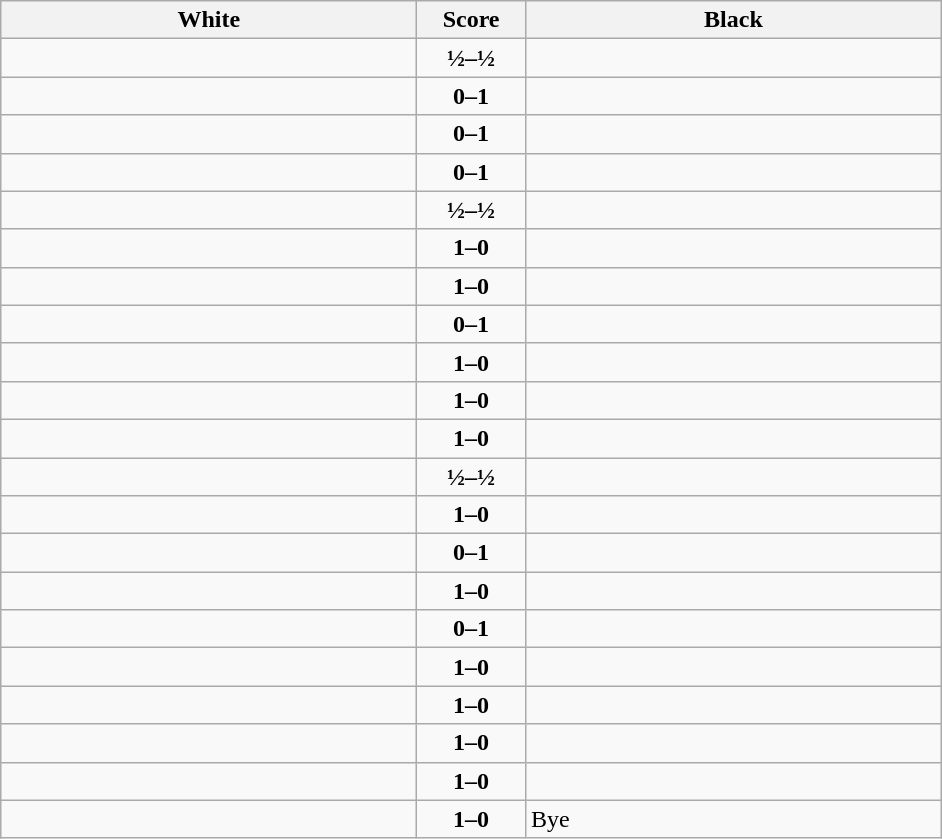<table class="wikitable" style="text-align: center;">
<tr>
<th align="right" width="270">White</th>
<th width="65">Score</th>
<th align="left" width="270">Black</th>
</tr>
<tr>
<td align=left></td>
<td align=center><strong>½–½</strong></td>
<td align=left></td>
</tr>
<tr>
<td align=left></td>
<td align=center><strong>0–1</strong></td>
<td align=left><strong></strong></td>
</tr>
<tr>
<td align=left></td>
<td align=center><strong>0–1</strong></td>
<td align=left><strong></strong></td>
</tr>
<tr>
<td align=left></td>
<td align=center><strong>0–1</strong></td>
<td align=left><strong></strong></td>
</tr>
<tr>
<td align=left></td>
<td align=center><strong>½–½</strong></td>
<td align=left></td>
</tr>
<tr>
<td align=left><strong></strong></td>
<td align=center><strong>1–0</strong></td>
<td align=left></td>
</tr>
<tr>
<td align=left><strong></strong></td>
<td align=center><strong>1–0</strong></td>
<td align=left></td>
</tr>
<tr>
<td align=left></td>
<td align=center><strong>0–1</strong></td>
<td align=left><strong></strong></td>
</tr>
<tr>
<td align=left><strong></strong></td>
<td align=center><strong>1–0</strong></td>
<td align=left></td>
</tr>
<tr>
<td align=left><strong></strong></td>
<td align=center><strong>1–0</strong></td>
<td align=left></td>
</tr>
<tr>
<td align=left><strong></strong></td>
<td align=center><strong>1–0</strong></td>
<td align=left></td>
</tr>
<tr>
<td align=left></td>
<td align=center><strong>½–½</strong></td>
<td align=left></td>
</tr>
<tr>
<td align=left><strong></strong></td>
<td align=center><strong>1–0</strong></td>
<td align=left></td>
</tr>
<tr>
<td align=left></td>
<td align=center><strong>0–1</strong></td>
<td align=left><strong></strong></td>
</tr>
<tr>
<td align=left><strong></strong></td>
<td align=center><strong>1–0</strong></td>
<td align=left></td>
</tr>
<tr>
<td align=left></td>
<td align=center><strong>0–1</strong></td>
<td align=left><strong></strong></td>
</tr>
<tr>
<td align=left><strong></strong></td>
<td align=center><strong>1–0</strong></td>
<td align=left></td>
</tr>
<tr>
<td align=left><strong></strong></td>
<td align=center><strong>1–0</strong></td>
<td align=left></td>
</tr>
<tr>
<td align=left><strong></strong></td>
<td align=center><strong>1–0</strong></td>
<td align=left></td>
</tr>
<tr>
<td align=left><strong></strong></td>
<td align=center><strong>1–0</strong></td>
<td align=left></td>
</tr>
<tr>
<td align=left><strong></strong></td>
<td align=center><strong>1–0</strong></td>
<td align=left>Bye</td>
</tr>
</table>
